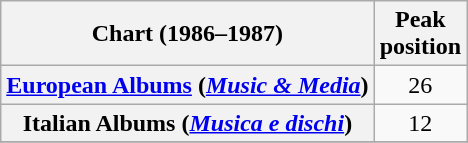<table class="wikitable sortable plainrowheaders" style="text-align:center">
<tr>
<th scope="col">Chart (1986–1987)</th>
<th scope="col">Peak<br>position</th>
</tr>
<tr>
<th scope="row"><a href='#'>European Albums</a> (<em><a href='#'>Music & Media</a></em>)</th>
<td>26</td>
</tr>
<tr>
<th scope="row">Italian Albums (<em><a href='#'>Musica e dischi</a></em>)</th>
<td>12</td>
</tr>
<tr>
</tr>
</table>
